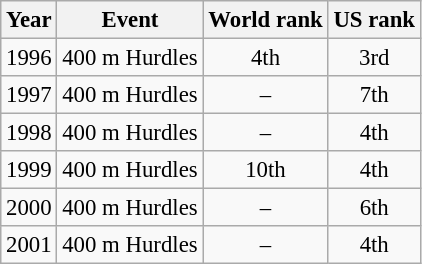<table class="wikitable" style="font-size: 95%;">
<tr>
<th>Year</th>
<th>Event</th>
<th>World rank</th>
<th>US rank</th>
</tr>
<tr>
<td>1996</td>
<td>400 m Hurdles</td>
<td align="center">4th</td>
<td align="center">3rd</td>
</tr>
<tr>
<td>1997</td>
<td>400 m Hurdles</td>
<td align="center">–</td>
<td align="center">7th</td>
</tr>
<tr>
<td>1998</td>
<td>400 m Hurdles</td>
<td align="center">–</td>
<td align="center">4th</td>
</tr>
<tr>
<td>1999</td>
<td>400 m Hurdles</td>
<td align="center">10th</td>
<td align="center">4th</td>
</tr>
<tr>
<td>2000</td>
<td>400 m Hurdles</td>
<td align="center">–</td>
<td align="center">6th</td>
</tr>
<tr>
<td>2001</td>
<td>400 m Hurdles</td>
<td align="center">–</td>
<td align="center">4th</td>
</tr>
</table>
